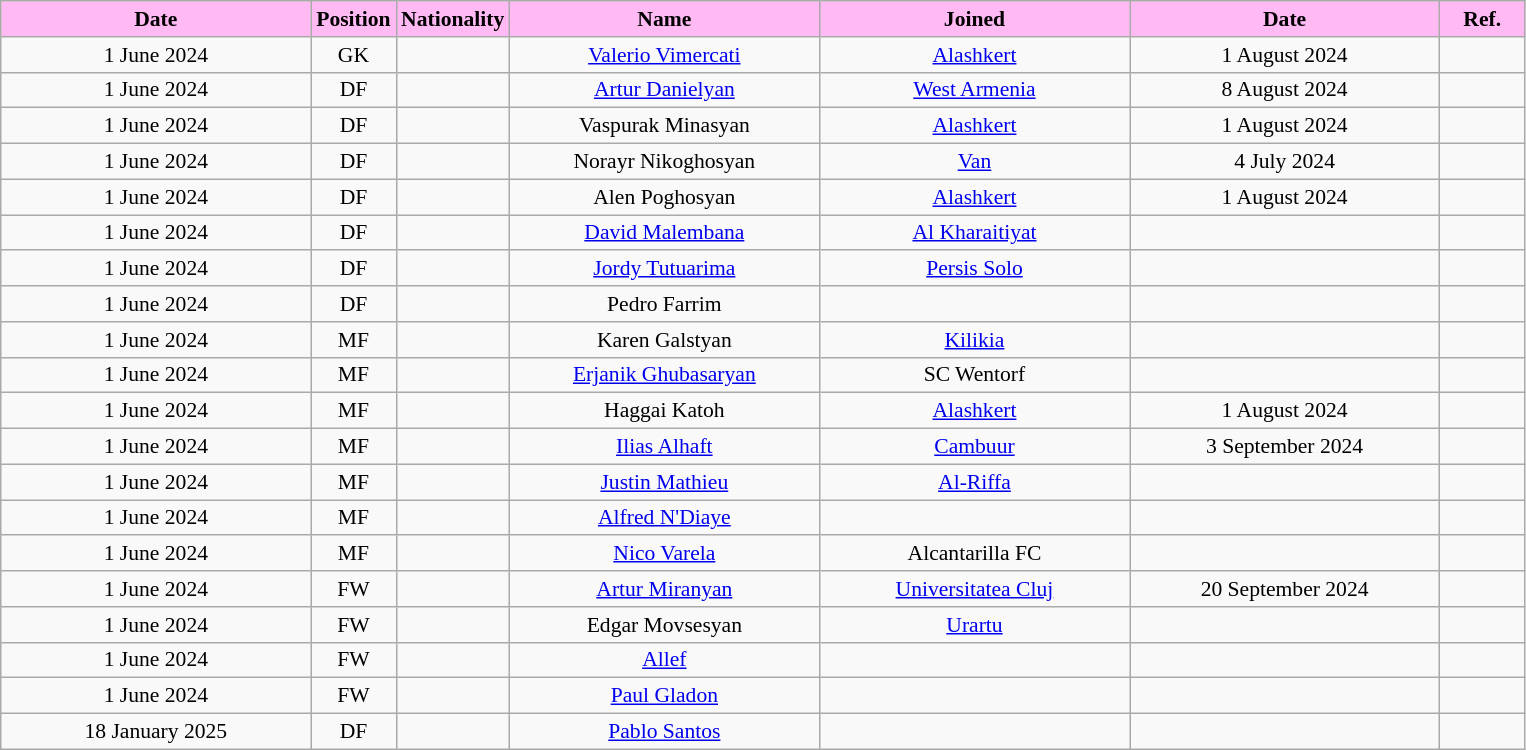<table class="wikitable"  style="text-align:center; font-size:90%; ">
<tr>
<th style="background:#FFB9F3; color:#000000; width:200px;">Date</th>
<th style="background:#FFB9F3; color:#000000; width:50px;">Position</th>
<th style="background:#FFB9F3; color:#000000; width:50px;">Nationality</th>
<th style="background:#FFB9F3; color:#000000; width:200px;">Name</th>
<th style="background:#FFB9F3; color:#000000; width:200px;">Joined</th>
<th style="background:#FFB9F3; color:#000000; width:200px;">Date</th>
<th style="background:#FFB9F3; color:#000000; width:50px;">Ref.</th>
</tr>
<tr>
<td>1 June 2024</td>
<td>GK</td>
<td></td>
<td><a href='#'>Valerio Vimercati</a></td>
<td><a href='#'>Alashkert</a></td>
<td>1 August 2024</td>
<td></td>
</tr>
<tr>
<td>1 June 2024</td>
<td>DF</td>
<td></td>
<td><a href='#'>Artur Danielyan</a></td>
<td><a href='#'>West Armenia</a></td>
<td>8 August 2024</td>
<td></td>
</tr>
<tr>
<td>1 June 2024</td>
<td>DF</td>
<td></td>
<td>Vaspurak Minasyan</td>
<td><a href='#'>Alashkert</a></td>
<td>1 August 2024</td>
<td></td>
</tr>
<tr>
<td>1 June 2024</td>
<td>DF</td>
<td></td>
<td>Norayr Nikoghosyan</td>
<td><a href='#'>Van</a></td>
<td>4 July 2024</td>
<td></td>
</tr>
<tr>
<td>1 June 2024</td>
<td>DF</td>
<td></td>
<td>Alen Poghosyan</td>
<td><a href='#'>Alashkert</a></td>
<td>1 August 2024</td>
<td></td>
</tr>
<tr>
<td>1 June 2024</td>
<td>DF</td>
<td></td>
<td><a href='#'>David Malembana</a></td>
<td><a href='#'>Al Kharaitiyat</a></td>
<td></td>
<td></td>
</tr>
<tr>
<td>1 June 2024</td>
<td>DF</td>
<td></td>
<td><a href='#'>Jordy Tutuarima</a></td>
<td><a href='#'>Persis Solo</a></td>
<td></td>
<td></td>
</tr>
<tr>
<td>1 June 2024</td>
<td>DF</td>
<td></td>
<td>Pedro Farrim</td>
<td></td>
<td></td>
<td></td>
</tr>
<tr>
<td>1 June 2024</td>
<td>MF</td>
<td></td>
<td>Karen Galstyan</td>
<td><a href='#'>Kilikia</a></td>
<td></td>
<td></td>
</tr>
<tr>
<td>1 June 2024</td>
<td>MF</td>
<td></td>
<td><a href='#'>Erjanik Ghubasaryan</a></td>
<td>SC Wentorf</td>
<td></td>
<td></td>
</tr>
<tr>
<td>1 June 2024</td>
<td>MF</td>
<td></td>
<td>Haggai Katoh</td>
<td><a href='#'>Alashkert</a></td>
<td>1 August 2024</td>
<td></td>
</tr>
<tr>
<td>1 June 2024</td>
<td>MF</td>
<td></td>
<td><a href='#'>Ilias Alhaft</a></td>
<td><a href='#'>Cambuur</a></td>
<td>3 September 2024</td>
<td></td>
</tr>
<tr>
<td>1 June 2024</td>
<td>MF</td>
<td></td>
<td><a href='#'>Justin Mathieu</a></td>
<td><a href='#'>Al-Riffa</a></td>
<td></td>
<td></td>
</tr>
<tr>
<td>1 June 2024</td>
<td>MF</td>
<td></td>
<td><a href='#'>Alfred N'Diaye</a></td>
<td></td>
<td></td>
<td></td>
</tr>
<tr>
<td>1 June 2024</td>
<td>MF</td>
<td></td>
<td><a href='#'>Nico Varela</a></td>
<td>Alcantarilla FC</td>
<td></td>
<td></td>
</tr>
<tr>
<td>1 June 2024</td>
<td>FW</td>
<td></td>
<td><a href='#'>Artur Miranyan</a></td>
<td><a href='#'>Universitatea Cluj</a></td>
<td>20 September 2024</td>
<td></td>
</tr>
<tr>
<td>1 June 2024</td>
<td>FW</td>
<td></td>
<td>Edgar Movsesyan</td>
<td><a href='#'>Urartu</a></td>
<td></td>
<td></td>
</tr>
<tr>
<td>1 June 2024</td>
<td>FW</td>
<td></td>
<td><a href='#'>Allef</a></td>
<td></td>
<td></td>
<td></td>
</tr>
<tr>
<td>1 June 2024</td>
<td>FW</td>
<td></td>
<td><a href='#'>Paul Gladon</a></td>
<td></td>
<td></td>
<td></td>
</tr>
<tr>
<td>18 January 2025</td>
<td>DF</td>
<td></td>
<td><a href='#'>Pablo Santos</a></td>
<td></td>
<td></td>
<td></td>
</tr>
</table>
